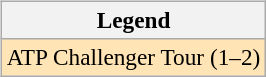<table>
<tr valign=top>
<td><br><table class=wikitable style=font-size:97%>
<tr>
<th>Legend</th>
</tr>
<tr bgcolor=moccasin>
<td>ATP Challenger Tour (1–2)</td>
</tr>
</table>
</td>
<td></td>
</tr>
</table>
